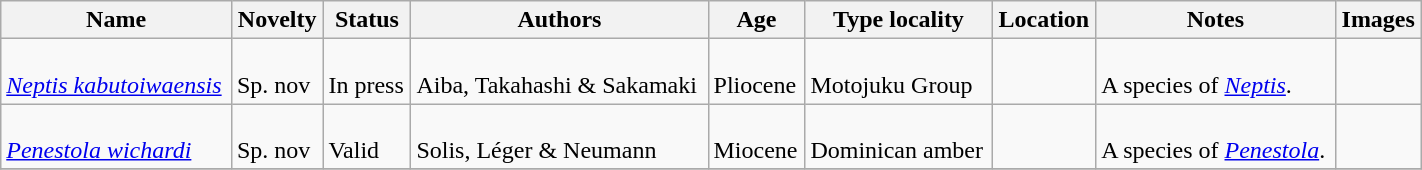<table class="wikitable sortable" align="center" width="75%">
<tr>
<th>Name</th>
<th>Novelty</th>
<th>Status</th>
<th>Authors</th>
<th>Age</th>
<th>Type locality</th>
<th>Location</th>
<th>Notes</th>
<th>Images</th>
</tr>
<tr>
<td><br><em><a href='#'>Neptis kabutoiwaensis</a></em></td>
<td><br>Sp. nov</td>
<td><br>In press</td>
<td><br>Aiba, Takahashi & Sakamaki</td>
<td><br>Pliocene</td>
<td><br>Motojuku Group</td>
<td><br></td>
<td><br>A species of <em><a href='#'>Neptis</a></em>.</td>
<td></td>
</tr>
<tr>
<td><br><em><a href='#'>Penestola wichardi</a></em></td>
<td><br>Sp. nov</td>
<td><br>Valid</td>
<td><br>Solis, Léger & Neumann</td>
<td><br>Miocene</td>
<td><br>Dominican amber</td>
<td><br></td>
<td><br>A species of <em><a href='#'>Penestola</a></em>.</td>
<td></td>
</tr>
<tr>
</tr>
</table>
